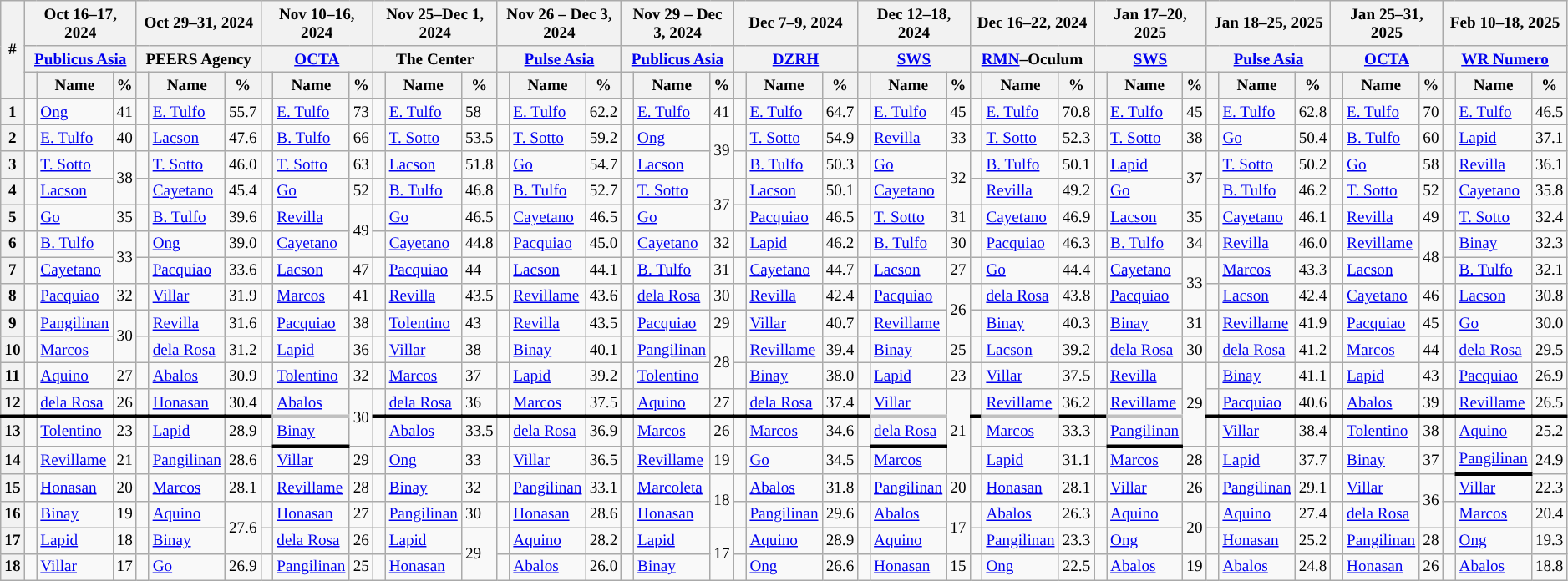<table class="wikitable sortable" style="font-size:80%;">
<tr>
<th rowspan="3" class="unsortable">#</th>
<th colspan="3">Oct 16–17, 2024</th>
<th colspan="3">Oct 29–31, 2024</th>
<th colspan="3">Nov 10–16, 2024</th>
<th colspan="3">Nov 25–Dec 1, 2024</th>
<th colspan="3">Nov 26 – Dec 3, 2024</th>
<th colspan="3">Nov 29 – Dec 3, 2024</th>
<th colspan="3">Dec 7–9, 2024</th>
<th colspan="3">Dec 12–18, 2024</th>
<th colspan="3">Dec 16–22, 2024</th>
<th colspan="3">Jan 17–20, 2025</th>
<th colspan="3">Jan 18–25, 2025</th>
<th colspan="3">Jan 25–31, 2025</th>
<th colspan="3">Feb 10–18, 2025</th>
</tr>
<tr>
<th colspan="3"><a href='#'>Publicus Asia</a></th>
<th colspan="3">PEERS Agency</th>
<th colspan="3"><a href='#'>OCTA</a></th>
<th colspan="3">The Center</th>
<th colspan="3"><a href='#'>Pulse Asia</a></th>
<th colspan="3"><a href='#'>Publicus Asia</a></th>
<th colspan="3"><a href='#'>DZRH</a></th>
<th colspan="3"><a href='#'>SWS</a></th>
<th colspan="3"><a href='#'>RMN</a>–Oculum</th>
<th colspan="3"><a href='#'>SWS</a></th>
<th colspan="3"><a href='#'>Pulse Asia</a></th>
<th colspan="3"><a href='#'>OCTA</a></th>
<th colspan="3"><a href='#'>WR Numero</a></th>
</tr>
<tr>
<th width=5px class="unsortable"></th>
<th>Name</th>
<th>%</th>
<th width=5px class="unsortable"></th>
<th>Name</th>
<th>%</th>
<th width=5px class="unsortable"></th>
<th>Name</th>
<th>%</th>
<th width=5px class="unsortable"></th>
<th>Name</th>
<th>%</th>
<th width=5px class="unsortable"></th>
<th>Name</th>
<th>%</th>
<th width=5px class="unsortable"></th>
<th>Name</th>
<th>%</th>
<th width=5px class="unsortable"></th>
<th>Name</th>
<th>%</th>
<th width=5px class="unsortable"></th>
<th>Name</th>
<th>%</th>
<th width=5px class="unsortable"></th>
<th>Name</th>
<th>%</th>
<th width=5px class="unsortable"></th>
<th>Name</th>
<th>%</th>
<th width=5px class="unsortable"></th>
<th>Name</th>
<th>%</th>
<th width=5px class="unsortable"></th>
<th>Name</th>
<th>%</th>
<th width=5px class="unsortable"></th>
<th>Name</th>
<th>%</th>
</tr>
<tr>
<th>1</th>
<td></td>
<td><a href='#'>Ong</a></td>
<td>41</td>
<td></td>
<td><a href='#'>E. Tulfo</a></td>
<td>55.7</td>
<td></td>
<td><a href='#'>E. Tulfo</a></td>
<td>73</td>
<td></td>
<td><a href='#'>E. Tulfo</a></td>
<td>58</td>
<td></td>
<td><a href='#'>E. Tulfo</a></td>
<td>62.2</td>
<td></td>
<td><a href='#'>E. Tulfo</a></td>
<td>41</td>
<td></td>
<td><a href='#'>E. Tulfo</a></td>
<td>64.7</td>
<td></td>
<td><a href='#'>E. Tulfo</a></td>
<td>45</td>
<td></td>
<td><a href='#'>E. Tulfo</a></td>
<td>70.8</td>
<td></td>
<td><a href='#'>E. Tulfo</a></td>
<td>45</td>
<td></td>
<td><a href='#'>E. Tulfo</a></td>
<td>62.8</td>
<td></td>
<td><a href='#'>E. Tulfo</a></td>
<td>70</td>
<td></td>
<td><a href='#'>E. Tulfo</a></td>
<td>46.5</td>
</tr>
<tr>
<th>2</th>
<td></td>
<td><a href='#'>E. Tulfo</a></td>
<td>40</td>
<td></td>
<td><a href='#'>Lacson</a></td>
<td>47.6</td>
<td></td>
<td><a href='#'>B. Tulfo</a></td>
<td>66</td>
<td></td>
<td><a href='#'>T. Sotto</a></td>
<td>53.5</td>
<td></td>
<td><a href='#'>T. Sotto</a></td>
<td>59.2</td>
<td></td>
<td><a href='#'>Ong</a></td>
<td rowspan="2">39</td>
<td></td>
<td><a href='#'>T. Sotto</a></td>
<td>54.9</td>
<td></td>
<td><a href='#'>Revilla</a></td>
<td>33</td>
<td></td>
<td><a href='#'>T. Sotto</a></td>
<td>52.3</td>
<td></td>
<td><a href='#'>T. Sotto</a></td>
<td>38</td>
<td></td>
<td><a href='#'>Go</a></td>
<td>50.4</td>
<td></td>
<td><a href='#'>B. Tulfo</a></td>
<td>60</td>
<td></td>
<td><a href='#'>Lapid</a></td>
<td>37.1</td>
</tr>
<tr>
<th>3</th>
<td></td>
<td><a href='#'>T. Sotto</a></td>
<td rowspan="2">38</td>
<td></td>
<td><a href='#'>T. Sotto</a></td>
<td>46.0</td>
<td></td>
<td><a href='#'>T. Sotto</a></td>
<td>63</td>
<td></td>
<td><a href='#'>Lacson</a></td>
<td>51.8</td>
<td></td>
<td><a href='#'>Go</a></td>
<td>54.7</td>
<td></td>
<td><a href='#'>Lacson</a></td>
<td></td>
<td><a href='#'>B. Tulfo</a></td>
<td>50.3</td>
<td></td>
<td><a href='#'>Go</a></td>
<td rowspan="2">32</td>
<td></td>
<td><a href='#'>B. Tulfo</a></td>
<td>50.1</td>
<td></td>
<td><a href='#'>Lapid</a></td>
<td rowspan="2">37</td>
<td></td>
<td><a href='#'>T. Sotto</a></td>
<td>50.2</td>
<td></td>
<td><a href='#'>Go</a></td>
<td>58</td>
<td></td>
<td><a href='#'>Revilla</a></td>
<td>36.1</td>
</tr>
<tr>
<th>4</th>
<td></td>
<td><a href='#'>Lacson</a></td>
<td></td>
<td><a href='#'>Cayetano</a></td>
<td>45.4</td>
<td></td>
<td><a href='#'>Go</a></td>
<td>52</td>
<td></td>
<td><a href='#'>B. Tulfo</a></td>
<td>46.8</td>
<td></td>
<td><a href='#'>B. Tulfo</a></td>
<td>52.7</td>
<td></td>
<td><a href='#'>T. Sotto</a></td>
<td rowspan="2">37</td>
<td></td>
<td><a href='#'>Lacson</a></td>
<td>50.1</td>
<td></td>
<td><a href='#'>Cayetano</a></td>
<td></td>
<td><a href='#'>Revilla</a></td>
<td>49.2</td>
<td></td>
<td><a href='#'>Go</a></td>
<td></td>
<td><a href='#'>B. Tulfo</a></td>
<td>46.2</td>
<td></td>
<td><a href='#'>T. Sotto</a></td>
<td>52</td>
<td></td>
<td><a href='#'>Cayetano</a></td>
<td>35.8</td>
</tr>
<tr>
<th>5</th>
<td></td>
<td><a href='#'>Go</a></td>
<td>35</td>
<td></td>
<td><a href='#'>B. Tulfo</a></td>
<td>39.6</td>
<td></td>
<td><a href='#'>Revilla</a></td>
<td rowspan="2">49</td>
<td></td>
<td><a href='#'>Go</a></td>
<td>46.5</td>
<td></td>
<td><a href='#'>Cayetano</a></td>
<td>46.5</td>
<td></td>
<td><a href='#'>Go</a></td>
<td></td>
<td><a href='#'>Pacquiao</a></td>
<td>46.5</td>
<td></td>
<td><a href='#'>T. Sotto</a></td>
<td>31</td>
<td></td>
<td><a href='#'>Cayetano</a></td>
<td>46.9</td>
<td></td>
<td><a href='#'>Lacson</a></td>
<td>35</td>
<td></td>
<td><a href='#'>Cayetano</a></td>
<td>46.1</td>
<td></td>
<td><a href='#'>Revilla</a></td>
<td>49</td>
<td></td>
<td><a href='#'>T. Sotto</a></td>
<td>32.4</td>
</tr>
<tr>
<th>6</th>
<td></td>
<td><a href='#'>B. Tulfo</a></td>
<td rowspan="2">33</td>
<td></td>
<td><a href='#'>Ong</a></td>
<td>39.0</td>
<td></td>
<td><a href='#'>Cayetano</a></td>
<td></td>
<td><a href='#'>Cayetano</a></td>
<td>44.8</td>
<td></td>
<td><a href='#'>Pacquiao</a></td>
<td>45.0</td>
<td></td>
<td><a href='#'>Cayetano</a></td>
<td>32</td>
<td></td>
<td><a href='#'>Lapid</a></td>
<td>46.2</td>
<td></td>
<td><a href='#'>B. Tulfo</a></td>
<td>30</td>
<td></td>
<td><a href='#'>Pacquiao</a></td>
<td>46.3</td>
<td></td>
<td><a href='#'>B. Tulfo</a></td>
<td>34</td>
<td></td>
<td><a href='#'>Revilla</a></td>
<td>46.0</td>
<td></td>
<td><a href='#'>Revillame</a></td>
<td rowspan="2">48</td>
<td></td>
<td><a href='#'>Binay</a></td>
<td>32.3</td>
</tr>
<tr>
<th>7</th>
<td></td>
<td><a href='#'>Cayetano</a></td>
<td></td>
<td><a href='#'>Pacquiao</a></td>
<td>33.6</td>
<td></td>
<td><a href='#'>Lacson</a></td>
<td>47</td>
<td></td>
<td><a href='#'>Pacquiao</a></td>
<td>44</td>
<td></td>
<td><a href='#'>Lacson</a></td>
<td>44.1</td>
<td></td>
<td><a href='#'>B. Tulfo</a></td>
<td>31</td>
<td></td>
<td><a href='#'>Cayetano</a></td>
<td>44.7</td>
<td></td>
<td><a href='#'>Lacson</a></td>
<td>27</td>
<td></td>
<td><a href='#'>Go</a></td>
<td>44.4</td>
<td></td>
<td><a href='#'>Cayetano</a></td>
<td rowspan="2">33</td>
<td></td>
<td><a href='#'>Marcos</a></td>
<td>43.3</td>
<td></td>
<td><a href='#'>Lacson</a></td>
<td></td>
<td><a href='#'>B. Tulfo</a></td>
<td>32.1</td>
</tr>
<tr>
<th>8</th>
<td></td>
<td><a href='#'>Pacquiao</a></td>
<td>32</td>
<td></td>
<td><a href='#'>Villar</a></td>
<td>31.9</td>
<td></td>
<td><a href='#'>Marcos</a></td>
<td>41</td>
<td></td>
<td><a href='#'>Revilla</a></td>
<td>43.5</td>
<td></td>
<td><a href='#'>Revillame</a></td>
<td>43.6</td>
<td></td>
<td><a href='#'>dela Rosa</a></td>
<td>30</td>
<td></td>
<td><a href='#'>Revilla</a></td>
<td>42.4</td>
<td></td>
<td><a href='#'>Pacquiao</a></td>
<td rowspan="2">26</td>
<td></td>
<td><a href='#'>dela Rosa</a></td>
<td>43.8</td>
<td></td>
<td><a href='#'>Pacquiao</a></td>
<td></td>
<td><a href='#'>Lacson</a></td>
<td>42.4</td>
<td></td>
<td><a href='#'>Cayetano</a></td>
<td>46</td>
<td></td>
<td><a href='#'>Lacson</a></td>
<td>30.8</td>
</tr>
<tr>
<th>9</th>
<td></td>
<td><a href='#'>Pangilinan</a></td>
<td rowspan="2">30</td>
<td></td>
<td><a href='#'>Revilla</a></td>
<td>31.6</td>
<td></td>
<td><a href='#'>Pacquiao</a></td>
<td>38</td>
<td></td>
<td><a href='#'>Tolentino</a></td>
<td>43</td>
<td></td>
<td><a href='#'>Revilla</a></td>
<td>43.5</td>
<td></td>
<td><a href='#'>Pacquiao</a></td>
<td>29</td>
<td></td>
<td><a href='#'>Villar</a></td>
<td>40.7</td>
<td></td>
<td><a href='#'>Revillame</a></td>
<td></td>
<td><a href='#'>Binay</a></td>
<td>40.3</td>
<td></td>
<td><a href='#'>Binay</a></td>
<td>31</td>
<td></td>
<td><a href='#'>Revillame</a></td>
<td>41.9</td>
<td></td>
<td><a href='#'>Pacquiao</a></td>
<td>45</td>
<td></td>
<td><a href='#'>Go</a></td>
<td>30.0</td>
</tr>
<tr>
<th>10</th>
<td></td>
<td><a href='#'>Marcos</a></td>
<td></td>
<td><a href='#'>dela Rosa</a></td>
<td>31.2</td>
<td></td>
<td><a href='#'>Lapid</a></td>
<td>36</td>
<td></td>
<td><a href='#'>Villar</a></td>
<td>38</td>
<td></td>
<td><a href='#'>Binay</a></td>
<td>40.1</td>
<td></td>
<td><a href='#'>Pangilinan</a></td>
<td rowspan="2">28</td>
<td></td>
<td><a href='#'>Revillame</a></td>
<td>39.4</td>
<td></td>
<td><a href='#'>Binay</a></td>
<td>25</td>
<td></td>
<td><a href='#'>Lacson</a></td>
<td>39.2</td>
<td></td>
<td><a href='#'>dela Rosa</a></td>
<td>30</td>
<td></td>
<td><a href='#'>dela Rosa</a></td>
<td>41.2</td>
<td></td>
<td><a href='#'>Marcos</a></td>
<td>44</td>
<td></td>
<td><a href='#'>dela Rosa</a></td>
<td>29.5</td>
</tr>
<tr>
<th>11</th>
<td></td>
<td><a href='#'>Aquino</a></td>
<td>27</td>
<td></td>
<td><a href='#'>Abalos</a></td>
<td>30.9</td>
<td></td>
<td><a href='#'>Tolentino</a></td>
<td>32</td>
<td></td>
<td><a href='#'>Marcos</a></td>
<td>37</td>
<td></td>
<td><a href='#'>Lapid</a></td>
<td>39.2</td>
<td></td>
<td><a href='#'>Tolentino</a></td>
<td></td>
<td><a href='#'>Binay</a></td>
<td>38.0</td>
<td></td>
<td><a href='#'>Lapid</a></td>
<td>23</td>
<td></td>
<td><a href='#'>Villar</a></td>
<td>37.5</td>
<td></td>
<td><a href='#'>Revilla</a></td>
<td rowspan="3">29</td>
<td></td>
<td><a href='#'>Binay</a></td>
<td>41.1</td>
<td></td>
<td><a href='#'>Lapid</a></td>
<td>43</td>
<td></td>
<td><a href='#'>Pacquiao</a></td>
<td>26.9</td>
</tr>
<tr style="border-bottom:3px solid black">
<th>12</th>
<td></td>
<td><a href='#'>dela Rosa</a></td>
<td>26</td>
<td></td>
<td><a href='#'>Honasan</a></td>
<td>30.4</td>
<td></td>
<td style="border-bottom:3px solid #c0c0c0;"><a href='#'>Abalos</a></td>
<td rowspan="2">30</td>
<td></td>
<td><a href='#'>dela Rosa</a></td>
<td>36</td>
<td></td>
<td><a href='#'>Marcos</a></td>
<td>37.5</td>
<td></td>
<td><a href='#'>Aquino</a></td>
<td>27</td>
<td></td>
<td><a href='#'>dela Rosa</a></td>
<td>37.4</td>
<td></td>
<td style="border-bottom:3px solid #c0c0c0;"><a href='#'>Villar</a></td>
<td rowspan="3">21</td>
<td></td>
<td style="border-bottom:3px solid #c0c0c0;"><a href='#'>Revillame</a></td>
<td>36.2</td>
<td></td>
<td style="border-bottom:3px solid #c0c0c0;"><a href='#'>Revillame</a></td>
<td></td>
<td><a href='#'>Pacquiao</a></td>
<td>40.6</td>
<td></td>
<td><a href='#'>Abalos</a></td>
<td>39</td>
<td></td>
<td><a href='#'>Revillame</a></td>
<td>26.5</td>
</tr>
<tr>
<th>13</th>
<td></td>
<td><a href='#'>Tolentino</a></td>
<td>23</td>
<td></td>
<td><a href='#'>Lapid</a></td>
<td>28.9</td>
<td></td>
<td style="border-bottom:3px solid black"><a href='#'>Binay</a></td>
<td></td>
<td><a href='#'>Abalos</a></td>
<td>33.5</td>
<td></td>
<td><a href='#'>dela Rosa</a></td>
<td>36.9</td>
<td></td>
<td><a href='#'>Marcos</a></td>
<td>26</td>
<td></td>
<td><a href='#'>Marcos</a></td>
<td>34.6</td>
<td></td>
<td style="border-bottom:3px solid black"><a href='#'>dela Rosa</a></td>
<td></td>
<td><a href='#'>Marcos</a></td>
<td>33.3</td>
<td></td>
<td style="border-bottom:3px solid black"><a href='#'>Pangilinan</a></td>
<td></td>
<td><a href='#'>Villar</a></td>
<td>38.4</td>
<td></td>
<td><a href='#'>Tolentino</a></td>
<td>38</td>
<td></td>
<td><a href='#'>Aquino</a></td>
<td>25.2</td>
</tr>
<tr>
<th>14</th>
<td></td>
<td><a href='#'>Revillame</a></td>
<td>21</td>
<td></td>
<td><a href='#'>Pangilinan</a></td>
<td>28.6</td>
<td></td>
<td><a href='#'>Villar</a></td>
<td>29</td>
<td></td>
<td><a href='#'>Ong</a></td>
<td>33</td>
<td></td>
<td><a href='#'>Villar</a></td>
<td>36.5</td>
<td></td>
<td><a href='#'>Revillame</a></td>
<td>19</td>
<td></td>
<td><a href='#'>Go</a></td>
<td>34.5</td>
<td></td>
<td><a href='#'>Marcos</a></td>
<td></td>
<td><a href='#'>Lapid</a></td>
<td>31.1</td>
<td></td>
<td><a href='#'>Marcos</a></td>
<td>28</td>
<td></td>
<td><a href='#'>Lapid</a></td>
<td>37.7</td>
<td></td>
<td><a href='#'>Binay</a></td>
<td>37</td>
<td></td>
<td style="border-bottom:3px solid black"><a href='#'>Pangilinan</a></td>
<td>24.9</td>
</tr>
<tr>
<th>15</th>
<td></td>
<td><a href='#'>Honasan</a></td>
<td>20</td>
<td></td>
<td><a href='#'>Marcos</a></td>
<td>28.1</td>
<td></td>
<td><a href='#'>Revillame</a></td>
<td>28</td>
<td></td>
<td><a href='#'>Binay</a></td>
<td>32</td>
<td></td>
<td><a href='#'>Pangilinan</a></td>
<td>33.1</td>
<td></td>
<td><a href='#'>Marcoleta</a></td>
<td rowspan="2">18</td>
<td></td>
<td><a href='#'>Abalos</a></td>
<td>31.8</td>
<td></td>
<td><a href='#'>Pangilinan</a></td>
<td>20</td>
<td></td>
<td><a href='#'>Honasan</a></td>
<td>28.1</td>
<td></td>
<td><a href='#'>Villar</a></td>
<td>26</td>
<td></td>
<td><a href='#'>Pangilinan</a></td>
<td>29.1</td>
<td></td>
<td><a href='#'>Villar</a></td>
<td rowspan="2">36</td>
<td></td>
<td><a href='#'>Villar</a></td>
<td>22.3</td>
</tr>
<tr>
<th>16</th>
<td></td>
<td><a href='#'>Binay</a></td>
<td>19</td>
<td></td>
<td><a href='#'>Aquino</a></td>
<td rowspan="2">27.6</td>
<td></td>
<td><a href='#'>Honasan</a></td>
<td>27</td>
<td></td>
<td><a href='#'>Pangilinan</a></td>
<td>30</td>
<td></td>
<td><a href='#'>Honasan</a></td>
<td>28.6</td>
<td></td>
<td><a href='#'>Honasan</a></td>
<td></td>
<td><a href='#'>Pangilinan</a></td>
<td>29.6</td>
<td></td>
<td><a href='#'>Abalos</a></td>
<td rowspan="2">17</td>
<td></td>
<td><a href='#'>Abalos</a></td>
<td>26.3</td>
<td></td>
<td><a href='#'>Aquino</a></td>
<td rowspan="2">20</td>
<td></td>
<td><a href='#'>Aquino</a></td>
<td>27.4</td>
<td></td>
<td><a href='#'>dela Rosa</a></td>
<td></td>
<td><a href='#'>Marcos</a></td>
<td>20.4</td>
</tr>
<tr>
<th>17</th>
<td></td>
<td><a href='#'>Lapid</a></td>
<td>18</td>
<td></td>
<td><a href='#'>Binay</a></td>
<td></td>
<td><a href='#'>dela Rosa</a></td>
<td>26</td>
<td></td>
<td><a href='#'>Lapid</a></td>
<td rowspan="2">29</td>
<td></td>
<td><a href='#'>Aquino</a></td>
<td>28.2</td>
<td></td>
<td><a href='#'>Lapid</a></td>
<td rowspan="2">17</td>
<td></td>
<td><a href='#'>Aquino</a></td>
<td>28.9</td>
<td></td>
<td><a href='#'>Aquino</a></td>
<td></td>
<td><a href='#'>Pangilinan</a></td>
<td>23.3</td>
<td></td>
<td><a href='#'>Ong</a></td>
<td></td>
<td><a href='#'>Honasan</a></td>
<td>25.2</td>
<td></td>
<td><a href='#'>Pangilinan</a></td>
<td>28</td>
<td></td>
<td><a href='#'>Ong</a></td>
<td>19.3</td>
</tr>
<tr>
<th>18</th>
<td></td>
<td><a href='#'>Villar</a></td>
<td>17</td>
<td></td>
<td><a href='#'>Go</a></td>
<td>26.9</td>
<td></td>
<td><a href='#'>Pangilinan</a></td>
<td>25</td>
<td></td>
<td><a href='#'>Honasan</a></td>
<td></td>
<td><a href='#'>Abalos</a></td>
<td>26.0</td>
<td></td>
<td><a href='#'>Binay</a></td>
<td></td>
<td><a href='#'>Ong</a></td>
<td>26.6</td>
<td></td>
<td><a href='#'>Honasan</a></td>
<td>15</td>
<td></td>
<td><a href='#'>Ong</a></td>
<td>22.5</td>
<td></td>
<td><a href='#'>Abalos</a></td>
<td>19</td>
<td></td>
<td><a href='#'>Abalos</a></td>
<td>24.8</td>
<td></td>
<td><a href='#'>Honasan</a></td>
<td>26</td>
<td></td>
<td><a href='#'>Abalos</a></td>
<td>18.8</td>
</tr>
</table>
